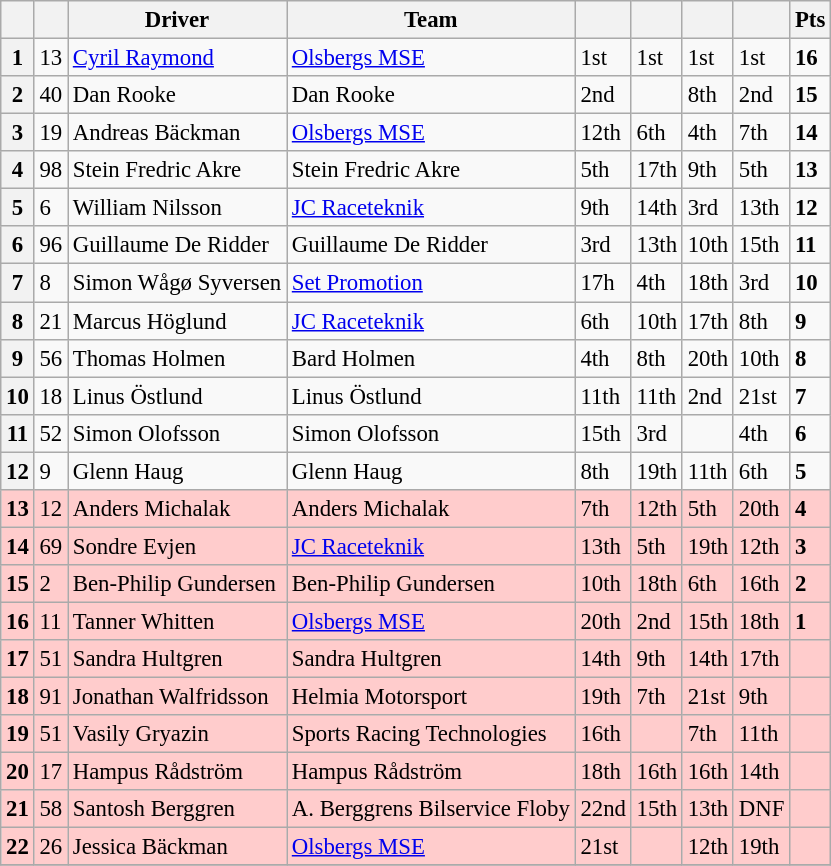<table class=wikitable style="font-size:95%">
<tr>
<th></th>
<th></th>
<th>Driver</th>
<th>Team</th>
<th></th>
<th></th>
<th></th>
<th></th>
<th>Pts</th>
</tr>
<tr>
<th>1</th>
<td>13</td>
<td> <a href='#'>Cyril Raymond</a></td>
<td><a href='#'>Olsbergs MSE</a></td>
<td>1st</td>
<td>1st</td>
<td>1st</td>
<td>1st</td>
<td><strong>16</strong></td>
</tr>
<tr>
<th>2</th>
<td>40</td>
<td> Dan Rooke</td>
<td>Dan Rooke</td>
<td>2nd</td>
<td></td>
<td>8th</td>
<td>2nd</td>
<td><strong>15</strong></td>
</tr>
<tr>
<th>3</th>
<td>19</td>
<td> Andreas Bäckman</td>
<td><a href='#'>Olsbergs MSE</a></td>
<td>12th</td>
<td>6th</td>
<td>4th</td>
<td>7th</td>
<td><strong>14</strong></td>
</tr>
<tr>
<th>4</th>
<td>98</td>
<td> Stein Fredric Akre</td>
<td>Stein Fredric Akre</td>
<td>5th</td>
<td>17th</td>
<td>9th</td>
<td>5th</td>
<td><strong>13</strong></td>
</tr>
<tr>
<th>5</th>
<td>6</td>
<td> William Nilsson</td>
<td><a href='#'>JC Raceteknik</a></td>
<td>9th</td>
<td>14th</td>
<td>3rd</td>
<td>13th</td>
<td><strong>12</strong></td>
</tr>
<tr>
<th>6</th>
<td>96</td>
<td> Guillaume De Ridder</td>
<td>Guillaume De Ridder</td>
<td>3rd</td>
<td>13th</td>
<td>10th</td>
<td>15th</td>
<td><strong>11</strong></td>
</tr>
<tr>
<th>7</th>
<td>8</td>
<td> Simon Wågø Syversen</td>
<td><a href='#'>Set Promotion</a></td>
<td>17h</td>
<td>4th</td>
<td>18th</td>
<td>3rd</td>
<td><strong>10</strong></td>
</tr>
<tr>
<th>8</th>
<td>21</td>
<td> Marcus Höglund</td>
<td><a href='#'>JC Raceteknik</a></td>
<td>6th</td>
<td>10th</td>
<td>17th</td>
<td>8th</td>
<td><strong>9</strong></td>
</tr>
<tr>
<th>9</th>
<td>56</td>
<td> Thomas Holmen</td>
<td>Bard Holmen</td>
<td>4th</td>
<td>8th</td>
<td>20th</td>
<td>10th</td>
<td><strong>8</strong></td>
</tr>
<tr>
<th>10</th>
<td>18</td>
<td> Linus Östlund</td>
<td>Linus Östlund</td>
<td>11th</td>
<td>11th</td>
<td>2nd</td>
<td>21st</td>
<td><strong>7</strong></td>
</tr>
<tr>
<th>11</th>
<td>52</td>
<td> Simon Olofsson</td>
<td>Simon Olofsson</td>
<td>15th</td>
<td>3rd</td>
<td></td>
<td>4th</td>
<td><strong>6</strong></td>
</tr>
<tr>
<th>12</th>
<td>9</td>
<td> Glenn Haug</td>
<td>Glenn Haug</td>
<td>8th</td>
<td>19th</td>
<td>11th</td>
<td>6th</td>
<td><strong>5</strong></td>
</tr>
<tr>
<th style="background:#ffcccc;">13</th>
<td style="background:#ffcccc;">12</td>
<td style="background:#ffcccc;"> Anders Michalak</td>
<td style="background:#ffcccc;">Anders Michalak</td>
<td style="background:#ffcccc;">7th</td>
<td style="background:#ffcccc;">12th</td>
<td style="background:#ffcccc;">5th</td>
<td style="background:#ffcccc;">20th</td>
<td style="background:#ffcccc;"><strong>4</strong></td>
</tr>
<tr>
<th style="background:#ffcccc;">14</th>
<td style="background:#ffcccc;">69</td>
<td style="background:#ffcccc;"> Sondre Evjen</td>
<td style="background:#ffcccc;"><a href='#'>JC Raceteknik</a></td>
<td style="background:#ffcccc;">13th</td>
<td style="background:#ffcccc;">5th</td>
<td style="background:#ffcccc;">19th</td>
<td style="background:#ffcccc;">12th</td>
<td style="background:#ffcccc;"><strong>3</strong></td>
</tr>
<tr>
<th style="background:#ffcccc;">15</th>
<td style="background:#ffcccc;">2</td>
<td style="background:#ffcccc;"> Ben-Philip Gundersen</td>
<td style="background:#ffcccc;">Ben-Philip Gundersen</td>
<td style="background:#ffcccc;">10th</td>
<td style="background:#ffcccc;">18th</td>
<td style="background:#ffcccc;">6th</td>
<td style="background:#ffcccc;">16th</td>
<td style="background:#ffcccc;"><strong>2</strong></td>
</tr>
<tr>
<th style="background:#ffcccc;">16</th>
<td style="background:#ffcccc;">11</td>
<td style="background:#ffcccc;"> Tanner Whitten</td>
<td style="background:#ffcccc;"><a href='#'>Olsbergs MSE</a></td>
<td style="background:#ffcccc;">20th</td>
<td style="background:#ffcccc;">2nd</td>
<td style="background:#ffcccc;">15th</td>
<td style="background:#ffcccc;">18th</td>
<td style="background:#ffcccc;"><strong>1</strong></td>
</tr>
<tr>
<th style="background:#ffcccc;">17</th>
<td style="background:#ffcccc;">51</td>
<td style="background:#ffcccc;"> Sandra Hultgren</td>
<td style="background:#ffcccc;">Sandra Hultgren</td>
<td style="background:#ffcccc;">14th</td>
<td style="background:#ffcccc;">9th</td>
<td style="background:#ffcccc;">14th</td>
<td style="background:#ffcccc;">17th</td>
<td style="background:#ffcccc;"></td>
</tr>
<tr>
<th style="background:#ffcccc;">18</th>
<td style="background:#ffcccc;">91</td>
<td style="background:#ffcccc;"> Jonathan Walfridsson</td>
<td style="background:#ffcccc;">Helmia Motorsport</td>
<td style="background:#ffcccc;">19th</td>
<td style="background:#ffcccc;">7th</td>
<td style="background:#ffcccc;">21st</td>
<td style="background:#ffcccc;">9th</td>
<td style="background:#ffcccc;"></td>
</tr>
<tr>
<th style="background:#ffcccc;">19</th>
<td style="background:#ffcccc;">51</td>
<td style="background:#ffcccc;"> Vasily Gryazin</td>
<td style="background:#ffcccc;">Sports Racing Technologies</td>
<td style="background:#ffcccc;">16th</td>
<td style="background:#ffcccc;"></td>
<td style="background:#ffcccc;">7th</td>
<td style="background:#ffcccc;">11th</td>
<td style="background:#ffcccc;"></td>
</tr>
<tr>
<th style="background:#ffcccc;">20</th>
<td style="background:#ffcccc;">17</td>
<td style="background:#ffcccc;"> Hampus Rådström</td>
<td style="background:#ffcccc;">Hampus Rådström</td>
<td style="background:#ffcccc;">18th</td>
<td style="background:#ffcccc;">16th</td>
<td style="background:#ffcccc;">16th</td>
<td style="background:#ffcccc;">14th</td>
<td style="background:#ffcccc;"></td>
</tr>
<tr>
<th style="background:#ffcccc;">21</th>
<td style="background:#ffcccc;">58</td>
<td style="background:#ffcccc;"> Santosh Berggren</td>
<td style="background:#ffcccc;">A. Berggrens Bilservice Floby</td>
<td style="background:#ffcccc;">22nd</td>
<td style="background:#ffcccc;">15th</td>
<td style="background:#ffcccc;">13th</td>
<td style="background:#ffcccc;">DNF</td>
<td style="background:#ffcccc;"></td>
</tr>
<tr>
<th style="background:#ffcccc;">22</th>
<td style="background:#ffcccc;">26</td>
<td style="background:#ffcccc;"> Jessica Bäckman</td>
<td style="background:#ffcccc;"><a href='#'>Olsbergs MSE</a></td>
<td style="background:#ffcccc;">21st</td>
<td style="background:#ffcccc;"></td>
<td style="background:#ffcccc;">12th</td>
<td style="background:#ffcccc;">19th</td>
<td style="background:#ffcccc;"></td>
</tr>
<tr>
</tr>
</table>
